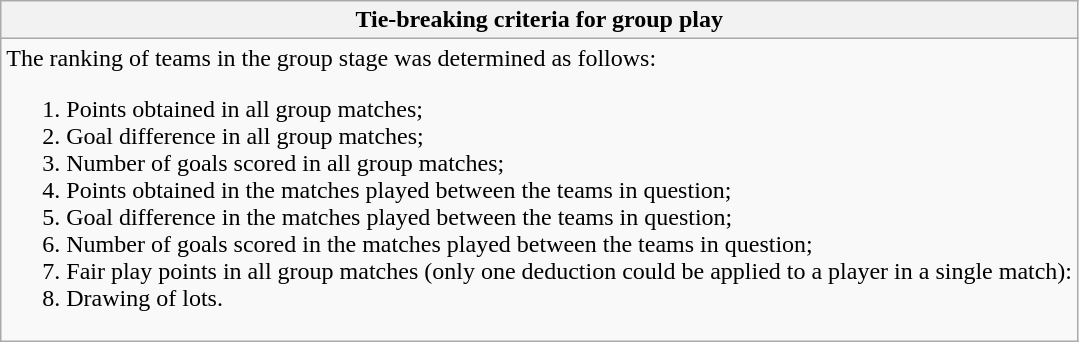<table class="wikitable collapsible collapsed"|>
<tr>
<th> Tie-breaking criteria for group play</th>
</tr>
<tr>
<td>The ranking of teams in the group stage was determined as follows:<br><ol><li>Points obtained in all group matches;</li><li>Goal difference in all group matches;</li><li>Number of goals scored in all group matches;</li><li>Points obtained in the matches played between the teams in question;</li><li>Goal difference in the matches played between the teams in question;</li><li>Number of goals scored in the matches played between the teams in question;</li><li>Fair play points in all group matches (only one deduction could be applied to a player in a single match): </li><li>Drawing of lots.</li></ol></td>
</tr>
</table>
